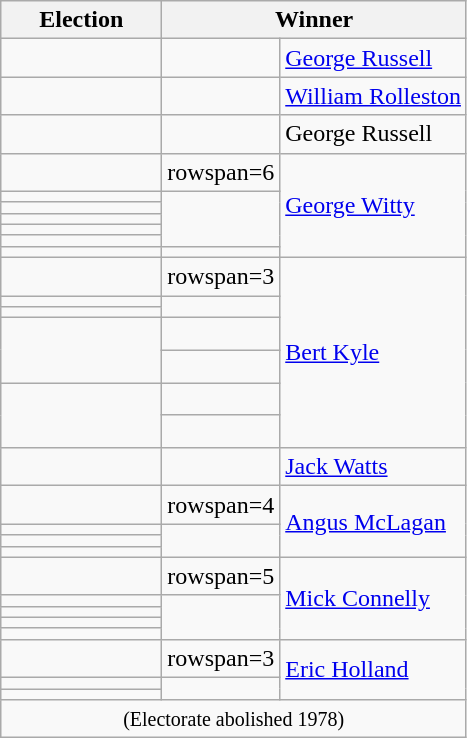<table class=wikitable>
<tr>
<th width=100>Election</th>
<th width=175 colspan=2>Winner</th>
</tr>
<tr>
<td></td>
<td></td>
<td><a href='#'>George Russell</a></td>
</tr>
<tr>
<td></td>
<td></td>
<td><a href='#'>William Rolleston</a></td>
</tr>
<tr>
<td></td>
<td></td>
<td>George Russell</td>
</tr>
<tr>
<td></td>
<td>rowspan=6 </td>
<td rowspan=7><a href='#'>George Witty</a></td>
</tr>
<tr>
<td></td>
</tr>
<tr>
<td></td>
</tr>
<tr>
<td></td>
</tr>
<tr>
<td></td>
</tr>
<tr>
<td></td>
</tr>
<tr>
<td></td>
<td></td>
</tr>
<tr>
<td></td>
<td>rowspan=3 </td>
<td rowspan=7><a href='#'>Bert Kyle</a></td>
</tr>
<tr>
<td></td>
</tr>
<tr>
<td></td>
</tr>
<tr>
<td rowspan=2 height=36></td>
<td></td>
</tr>
<tr>
<td></td>
</tr>
<tr>
<td rowspan=2 height=36></td>
<td></td>
</tr>
<tr>
<td></td>
</tr>
<tr>
<td></td>
<td></td>
<td><a href='#'>Jack Watts</a></td>
</tr>
<tr>
<td></td>
<td>rowspan=4 </td>
<td rowspan=4><a href='#'>Angus McLagan</a></td>
</tr>
<tr>
<td></td>
</tr>
<tr>
<td></td>
</tr>
<tr>
<td></td>
</tr>
<tr>
<td></td>
<td>rowspan=5 </td>
<td rowspan=5><a href='#'>Mick Connelly</a></td>
</tr>
<tr>
<td></td>
</tr>
<tr>
<td></td>
</tr>
<tr>
<td></td>
</tr>
<tr>
<td></td>
</tr>
<tr>
<td></td>
<td>rowspan=3 </td>
<td rowspan=3><a href='#'>Eric Holland</a></td>
</tr>
<tr>
<td></td>
</tr>
<tr>
<td></td>
</tr>
<tr>
<td colspan=3 align=center><small>(Electorate abolished 1978)</small></td>
</tr>
</table>
